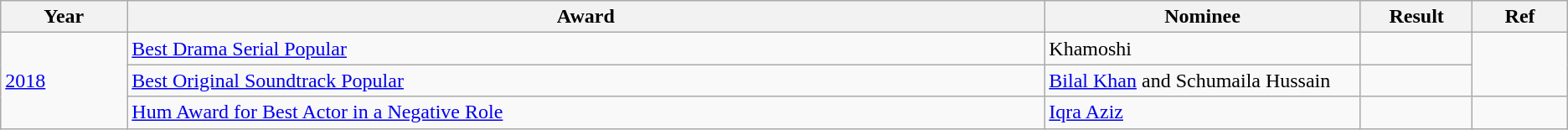<table class="wikitable sortable plainrowheaders">
<tr>
<th width=4%>Year</th>
<th width=29%>Award</th>
<th width=10%>Nominee</th>
<th width=3%>Result</th>
<th width=3%>Ref</th>
</tr>
<tr>
<td rowspan="3"><a href='#'>2018</a></td>
<td><a href='#'>Best Drama Serial Popular</a></td>
<td>Khamoshi</td>
<td></td>
<td rowspan="2"></td>
</tr>
<tr>
<td><a href='#'>Best Original Soundtrack Popular</a></td>
<td><a href='#'>Bilal Khan</a> and Schumaila Hussain</td>
<td></td>
</tr>
<tr>
<td><a href='#'>Hum Award for Best Actor in a Negative Role</a></td>
<td><a href='#'>Iqra Aziz</a></td>
<td></td>
</tr>
</table>
